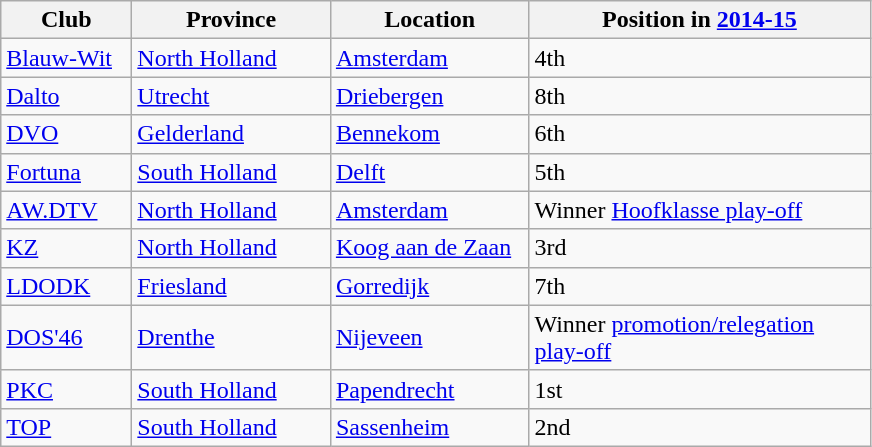<table class="wikitable sortable">
<tr>
<th width=80>Club</th>
<th width=125>Province</th>
<th width=125>Location</th>
<th width=220>Position in <a href='#'>2014-15</a></th>
</tr>
<tr>
<td><a href='#'>Blauw-Wit</a></td>
<td> <a href='#'>North Holland</a></td>
<td><a href='#'>Amsterdam</a></td>
<td>4th</td>
</tr>
<tr>
<td><a href='#'>Dalto</a></td>
<td> <a href='#'>Utrecht</a></td>
<td><a href='#'>Driebergen</a></td>
<td>8th</td>
</tr>
<tr>
<td><a href='#'>DVO</a></td>
<td> <a href='#'>Gelderland</a></td>
<td><a href='#'>Bennekom</a></td>
<td>6th</td>
</tr>
<tr>
<td><a href='#'>Fortuna</a></td>
<td> <a href='#'>South Holland</a></td>
<td><a href='#'>Delft</a></td>
<td>5th</td>
</tr>
<tr>
<td><a href='#'>AW.DTV</a></td>
<td> <a href='#'>North Holland</a></td>
<td><a href='#'>Amsterdam</a></td>
<td>Winner <a href='#'>Hoofklasse play-off</a></td>
</tr>
<tr>
<td><a href='#'>KZ</a></td>
<td> <a href='#'>North Holland</a></td>
<td><a href='#'>Koog aan de Zaan</a></td>
<td>3rd</td>
</tr>
<tr>
<td><a href='#'>LDODK</a></td>
<td> <a href='#'>Friesland</a></td>
<td><a href='#'>Gorredijk</a></td>
<td>7th</td>
</tr>
<tr>
<td><a href='#'>DOS'46</a></td>
<td> <a href='#'>Drenthe</a></td>
<td><a href='#'>Nijeveen</a></td>
<td>Winner <a href='#'>promotion/relegation play-off</a></td>
</tr>
<tr>
<td><a href='#'>PKC</a></td>
<td> <a href='#'>South Holland</a></td>
<td><a href='#'>Papendrecht</a></td>
<td>1st</td>
</tr>
<tr>
<td><a href='#'>TOP</a></td>
<td> <a href='#'>South Holland</a></td>
<td><a href='#'>Sassenheim</a></td>
<td>2nd</td>
</tr>
</table>
